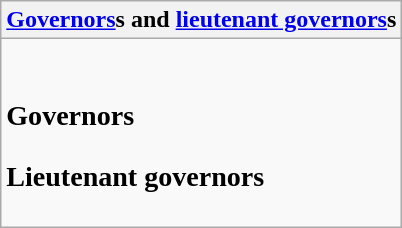<table class="wikitable collapsible collapsed">
<tr>
<th><a href='#'>Governors</a>s and <a href='#'>lieutenant governors</a>s</th>
</tr>
<tr>
<td><br><h3>Governors</h3><h3>Lieutenant governors</h3></td>
</tr>
</table>
